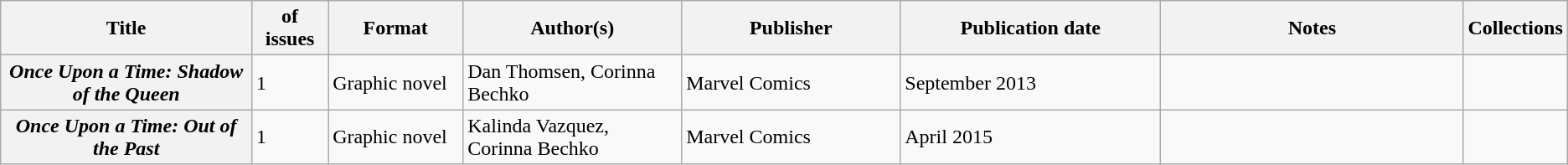<table class="wikitable">
<tr>
<th>Title</th>
<th style="width:40pt"> of issues</th>
<th style="width:75pt">Format</th>
<th style="width:125pt">Author(s)</th>
<th style="width:125pt">Publisher</th>
<th style="width:150pt">Publication date</th>
<th style="width:175pt">Notes</th>
<th>Collections</th>
</tr>
<tr>
<th><em>Once Upon a Time: Shadow of the Queen</em></th>
<td>1</td>
<td>Graphic novel</td>
<td>Dan Thomsen, Corinna Bechko</td>
<td>Marvel Comics</td>
<td>September 2013</td>
<td></td>
<td></td>
</tr>
<tr>
<th><em>Once Upon a Time: Out of the Past</em></th>
<td>1</td>
<td>Graphic novel</td>
<td>Kalinda Vazquez, Corinna Bechko</td>
<td>Marvel Comics</td>
<td>April 2015</td>
<td></td>
<td></td>
</tr>
</table>
